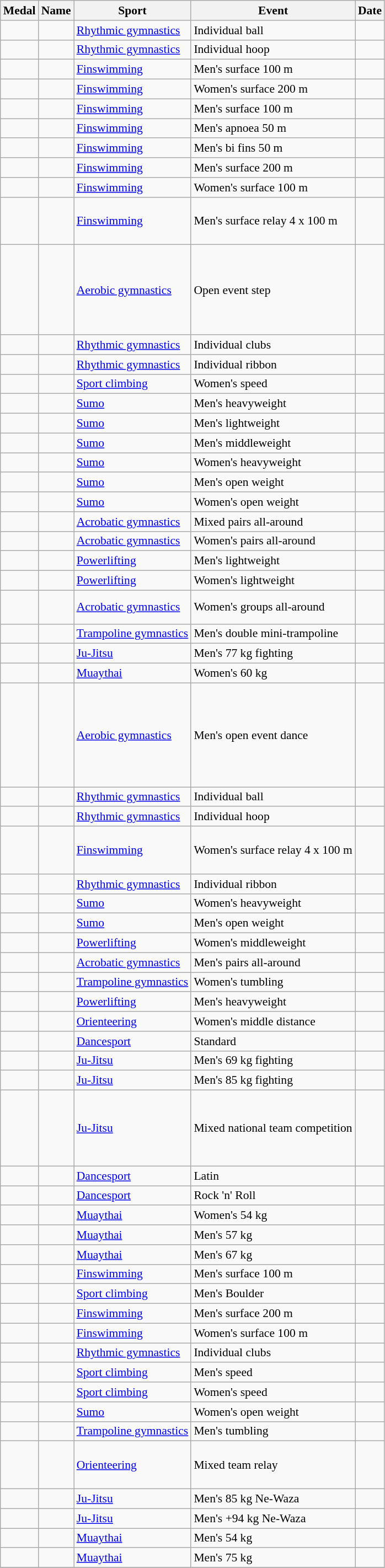<table class="wikitable sortable" style="font-size:90%">
<tr>
<th>Medal</th>
<th>Name</th>
<th>Sport</th>
<th>Event</th>
<th>Date</th>
</tr>
<tr>
<td></td>
<td></td>
<td><a href='#'>Rhythmic gymnastics</a></td>
<td>Individual ball</td>
<td></td>
</tr>
<tr>
<td></td>
<td></td>
<td><a href='#'>Rhythmic gymnastics</a></td>
<td>Individual hoop</td>
<td></td>
</tr>
<tr>
<td></td>
<td></td>
<td><a href='#'>Finswimming</a></td>
<td>Men's surface 100 m</td>
<td></td>
</tr>
<tr>
<td></td>
<td></td>
<td><a href='#'>Finswimming</a></td>
<td>Women's surface 200 m</td>
<td></td>
</tr>
<tr>
<td></td>
<td></td>
<td><a href='#'>Finswimming</a></td>
<td>Men's surface 100 m</td>
<td></td>
</tr>
<tr>
<td></td>
<td></td>
<td><a href='#'>Finswimming</a></td>
<td>Men's apnoea 50 m</td>
<td></td>
</tr>
<tr>
<td></td>
<td></td>
<td><a href='#'>Finswimming</a></td>
<td>Men's bi fins 50 m</td>
<td></td>
</tr>
<tr>
<td></td>
<td></td>
<td><a href='#'>Finswimming</a></td>
<td>Men's surface 200 m</td>
<td></td>
</tr>
<tr>
<td></td>
<td></td>
<td><a href='#'>Finswimming</a></td>
<td>Women's surface 100 m</td>
<td></td>
</tr>
<tr>
<td></td>
<td><br><br><br></td>
<td><a href='#'>Finswimming</a></td>
<td>Men's surface relay 4 x 100 m</td>
<td></td>
</tr>
<tr>
<td></td>
<td><br><br><br><br><br><br></td>
<td><a href='#'>Aerobic gymnastics</a></td>
<td>Open event step</td>
<td></td>
</tr>
<tr>
<td></td>
<td></td>
<td><a href='#'>Rhythmic gymnastics</a></td>
<td>Individual clubs</td>
<td></td>
</tr>
<tr>
<td></td>
<td></td>
<td><a href='#'>Rhythmic gymnastics</a></td>
<td>Individual ribbon</td>
<td></td>
</tr>
<tr>
<td></td>
<td></td>
<td><a href='#'>Sport climbing</a></td>
<td>Women's speed</td>
<td></td>
</tr>
<tr>
<td></td>
<td></td>
<td><a href='#'>Sumo</a></td>
<td>Men's heavyweight</td>
<td></td>
</tr>
<tr>
<td></td>
<td></td>
<td><a href='#'>Sumo</a></td>
<td>Men's lightweight</td>
<td></td>
</tr>
<tr>
<td></td>
<td></td>
<td><a href='#'>Sumo</a></td>
<td>Men's middleweight</td>
<td></td>
</tr>
<tr>
<td></td>
<td></td>
<td><a href='#'>Sumo</a></td>
<td>Women's heavyweight</td>
<td></td>
</tr>
<tr>
<td></td>
<td></td>
<td><a href='#'>Sumo</a></td>
<td>Men's open weight</td>
<td></td>
</tr>
<tr>
<td></td>
<td></td>
<td><a href='#'>Sumo</a></td>
<td>Women's open weight</td>
<td></td>
</tr>
<tr>
<td></td>
<td><br></td>
<td><a href='#'>Acrobatic gymnastics</a></td>
<td>Mixed pairs all-around</td>
<td></td>
</tr>
<tr>
<td></td>
<td><br></td>
<td><a href='#'>Acrobatic gymnastics</a></td>
<td>Women's pairs all-around</td>
<td></td>
</tr>
<tr>
<td></td>
<td></td>
<td><a href='#'>Powerlifting</a></td>
<td>Men's lightweight</td>
<td></td>
</tr>
<tr>
<td></td>
<td></td>
<td><a href='#'>Powerlifting</a></td>
<td>Women's lightweight</td>
<td></td>
</tr>
<tr>
<td></td>
<td><br><br></td>
<td><a href='#'>Acrobatic gymnastics</a></td>
<td>Women's groups all-around</td>
<td></td>
</tr>
<tr>
<td></td>
<td></td>
<td><a href='#'>Trampoline gymnastics</a></td>
<td>Men's double mini-trampoline</td>
<td></td>
</tr>
<tr>
<td></td>
<td></td>
<td><a href='#'>Ju-Jitsu</a></td>
<td>Men's 77 kg fighting</td>
<td></td>
</tr>
<tr>
<td></td>
<td></td>
<td><a href='#'>Muaythai</a></td>
<td>Women's 60 kg</td>
<td></td>
</tr>
<tr>
<td></td>
<td><br><br><br><br><br><br><br></td>
<td><a href='#'>Aerobic gymnastics</a></td>
<td>Men's open event dance</td>
<td></td>
</tr>
<tr>
<td></td>
<td></td>
<td><a href='#'>Rhythmic gymnastics</a></td>
<td>Individual ball</td>
<td></td>
</tr>
<tr>
<td></td>
<td></td>
<td><a href='#'>Rhythmic gymnastics</a></td>
<td>Individual hoop</td>
<td></td>
</tr>
<tr>
<td></td>
<td><br><br><br></td>
<td><a href='#'>Finswimming</a></td>
<td>Women's surface relay 4 x 100 m</td>
<td></td>
</tr>
<tr>
<td></td>
<td></td>
<td><a href='#'>Rhythmic gymnastics</a></td>
<td>Individual ribbon</td>
<td></td>
</tr>
<tr>
<td></td>
<td></td>
<td><a href='#'>Sumo</a></td>
<td>Women's heavyweight</td>
<td></td>
</tr>
<tr>
<td></td>
<td></td>
<td><a href='#'>Sumo</a></td>
<td>Men's open weight</td>
<td></td>
</tr>
<tr>
<td></td>
<td></td>
<td><a href='#'>Powerlifting</a></td>
<td>Women's middleweight</td>
<td></td>
</tr>
<tr>
<td></td>
<td><br></td>
<td><a href='#'>Acrobatic gymnastics</a></td>
<td>Men's pairs all-around</td>
<td></td>
</tr>
<tr>
<td></td>
<td></td>
<td><a href='#'>Trampoline gymnastics</a></td>
<td>Women's tumbling</td>
<td></td>
</tr>
<tr>
<td></td>
<td></td>
<td><a href='#'>Powerlifting</a></td>
<td>Men's heavyweight</td>
<td></td>
</tr>
<tr>
<td></td>
<td></td>
<td><a href='#'>Orienteering</a></td>
<td>Women's middle distance</td>
<td></td>
</tr>
<tr>
<td></td>
<td><br></td>
<td><a href='#'>Dancesport</a></td>
<td>Standard</td>
<td></td>
</tr>
<tr>
<td></td>
<td></td>
<td><a href='#'>Ju-Jitsu</a></td>
<td>Men's 69 kg fighting</td>
<td></td>
</tr>
<tr>
<td></td>
<td></td>
<td><a href='#'>Ju-Jitsu</a></td>
<td>Men's 85 kg fighting</td>
<td></td>
</tr>
<tr>
<td></td>
<td><br><br><br><br><br></td>
<td><a href='#'>Ju-Jitsu</a></td>
<td>Mixed national team competition</td>
<td></td>
</tr>
<tr>
<td></td>
<td><br></td>
<td><a href='#'>Dancesport</a></td>
<td>Latin</td>
<td></td>
</tr>
<tr>
<td></td>
<td><br></td>
<td><a href='#'>Dancesport</a></td>
<td>Rock 'n' Roll</td>
<td></td>
</tr>
<tr>
<td></td>
<td></td>
<td><a href='#'>Muaythai</a></td>
<td>Women's 54 kg</td>
<td></td>
</tr>
<tr>
<td></td>
<td></td>
<td><a href='#'>Muaythai</a></td>
<td>Men's 57 kg</td>
<td></td>
</tr>
<tr>
<td></td>
<td></td>
<td><a href='#'>Muaythai</a></td>
<td>Men's 67 kg</td>
<td></td>
</tr>
<tr>
<td></td>
<td></td>
<td><a href='#'>Finswimming</a></td>
<td>Men's surface 100 m</td>
<td></td>
</tr>
<tr>
<td></td>
<td></td>
<td><a href='#'>Sport climbing</a></td>
<td>Men's Boulder</td>
<td></td>
</tr>
<tr>
<td></td>
<td></td>
<td><a href='#'>Finswimming</a></td>
<td>Men's surface 200 m</td>
<td></td>
</tr>
<tr>
<td></td>
<td></td>
<td><a href='#'>Finswimming</a></td>
<td>Women's surface 100 m</td>
<td></td>
</tr>
<tr>
<td></td>
<td></td>
<td><a href='#'>Rhythmic gymnastics</a></td>
<td>Individual clubs</td>
<td></td>
</tr>
<tr>
<td></td>
<td></td>
<td><a href='#'>Sport climbing</a></td>
<td>Men's speed</td>
<td></td>
</tr>
<tr>
<td></td>
<td></td>
<td><a href='#'>Sport climbing</a></td>
<td>Women's speed</td>
<td></td>
</tr>
<tr>
<td></td>
<td></td>
<td><a href='#'>Sumo</a></td>
<td>Women's open weight</td>
<td></td>
</tr>
<tr>
<td></td>
<td></td>
<td><a href='#'>Trampoline gymnastics</a></td>
<td>Men's tumbling</td>
<td></td>
</tr>
<tr>
<td></td>
<td><br><br><br></td>
<td><a href='#'>Orienteering</a></td>
<td>Mixed team relay</td>
<td></td>
</tr>
<tr>
<td></td>
<td></td>
<td><a href='#'>Ju-Jitsu</a></td>
<td>Men's 85 kg Ne-Waza</td>
<td></td>
</tr>
<tr>
<td></td>
<td></td>
<td><a href='#'>Ju-Jitsu</a></td>
<td>Men's +94 kg Ne-Waza</td>
<td></td>
</tr>
<tr>
<td></td>
<td></td>
<td><a href='#'>Muaythai</a></td>
<td>Men's 54 kg</td>
<td></td>
</tr>
<tr>
<td></td>
<td></td>
<td><a href='#'>Muaythai</a></td>
<td>Men's 75 kg</td>
<td></td>
</tr>
<tr>
</tr>
</table>
